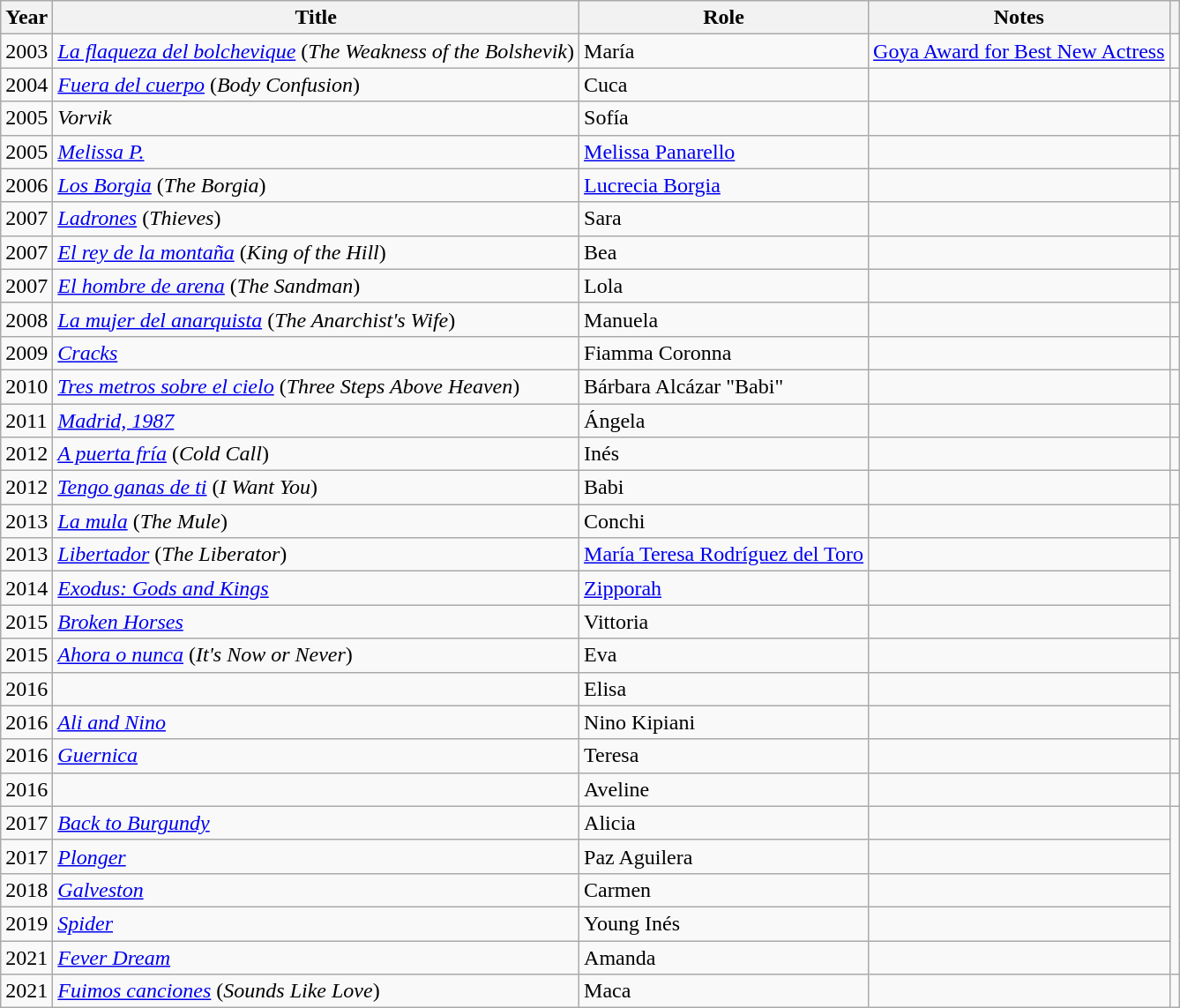<table class="wikitable sortable">
<tr>
<th>Year</th>
<th>Title</th>
<th>Role</th>
<th class="unsortable">Notes</th>
<th class="unsortable"></th>
</tr>
<tr>
<td>2003</td>
<td><em><a href='#'>La flaqueza del bolchevique</a></em> (<em>The Weakness of the Bolshevik</em>)</td>
<td>María</td>
<td><a href='#'>Goya Award for Best New Actress</a></td>
<td align = "center"></td>
</tr>
<tr>
<td>2004</td>
<td><em><a href='#'>Fuera del cuerpo</a></em> (<em>Body Confusion</em>)</td>
<td>Cuca</td>
<td></td>
<td align = "center"></td>
</tr>
<tr>
<td>2005</td>
<td><em>Vorvik</em></td>
<td>Sofía</td>
<td></td>
</tr>
<tr>
<td>2005</td>
<td><em><a href='#'>Melissa P.</a></em></td>
<td><a href='#'>Melissa Panarello</a></td>
<td></td>
<td align = "center"></td>
</tr>
<tr>
<td>2006</td>
<td><em><a href='#'>Los Borgia</a></em> (<em>The Borgia</em>)</td>
<td><a href='#'>Lucrecia Borgia</a></td>
<td></td>
<td align = "center"></td>
</tr>
<tr>
<td>2007</td>
<td><em><a href='#'>Ladrones</a></em> (<em>Thieves</em>)</td>
<td>Sara</td>
<td></td>
<td align = "center"></td>
</tr>
<tr>
<td>2007</td>
<td><em><a href='#'>El rey de la montaña</a></em> (<em>King of the Hill</em>)</td>
<td>Bea</td>
<td></td>
<td align = "center"></td>
</tr>
<tr>
<td>2007</td>
<td><em><a href='#'>El hombre de arena</a></em> (<em>The Sandman</em>)</td>
<td>Lola</td>
<td></td>
<td align = "center"></td>
</tr>
<tr>
<td>2008</td>
<td><em><a href='#'>La mujer del anarquista</a></em> (<em>The Anarchist's Wife</em>)</td>
<td>Manuela</td>
<td></td>
<td align = "center"></td>
</tr>
<tr>
<td>2009</td>
<td><em><a href='#'>Cracks</a></em></td>
<td>Fiamma Coronna</td>
<td></td>
</tr>
<tr>
<td>2010</td>
<td><em><a href='#'>Tres metros sobre el cielo</a></em> (<em>Three Steps Above Heaven</em>)</td>
<td>Bárbara Alcázar "Babi"</td>
<td></td>
<td align = "center"></td>
</tr>
<tr>
<td>2011</td>
<td><em><a href='#'>Madrid, 1987</a></em></td>
<td>Ángela</td>
<td></td>
<td align = "center"></td>
</tr>
<tr>
<td>2012</td>
<td><em><a href='#'>A puerta fría</a></em> (<em>Cold Call</em>)</td>
<td>Inés</td>
<td></td>
<td align = "center"></td>
</tr>
<tr>
<td>2012</td>
<td><em><a href='#'>Tengo ganas de ti</a></em> (<em>I Want You</em>)</td>
<td>Babi</td>
<td></td>
</tr>
<tr>
<td>2013</td>
<td><em><a href='#'>La mula</a></em> (<em>The Mule</em>)</td>
<td>Conchi</td>
<td></td>
<td align = "center"></td>
</tr>
<tr>
<td>2013</td>
<td><em><a href='#'>Libertador</a></em> (<em>The Liberator</em>)</td>
<td><a href='#'>María Teresa Rodríguez del Toro</a></td>
<td></td>
</tr>
<tr>
<td>2014</td>
<td><em><a href='#'>Exodus: Gods and Kings</a></em></td>
<td><a href='#'>Zipporah</a></td>
<td></td>
</tr>
<tr>
<td>2015</td>
<td><em><a href='#'>Broken Horses</a></em></td>
<td>Vittoria</td>
<td></td>
</tr>
<tr>
<td>2015</td>
<td><em><a href='#'>Ahora o nunca</a></em> (<em>It's Now or Never</em>)</td>
<td>Eva</td>
<td></td>
<td align = "center"></td>
</tr>
<tr>
<td>2016</td>
<td><em></em></td>
<td>Elisa</td>
<td></td>
</tr>
<tr>
<td>2016</td>
<td><em><a href='#'>Ali and Nino</a></em></td>
<td>Nino Kipiani</td>
<td></td>
</tr>
<tr>
<td>2016</td>
<td><em><a href='#'>Guernica</a></em></td>
<td>Teresa</td>
<td></td>
<td align = "center"></td>
</tr>
<tr>
<td>2016</td>
<td><em></em></td>
<td>Aveline</td>
<td></td>
<td align = "center"></td>
</tr>
<tr>
<td>2017</td>
<td><em><a href='#'>Back to Burgundy</a></em></td>
<td>Alicia</td>
<td></td>
</tr>
<tr>
<td>2017</td>
<td><em><a href='#'>Plonger</a></em></td>
<td>Paz Aguilera</td>
<td></td>
</tr>
<tr>
<td>2018</td>
<td><em><a href='#'>Galveston</a></em></td>
<td>Carmen</td>
<td></td>
</tr>
<tr>
<td>2019</td>
<td><em><a href='#'>Spider</a></em></td>
<td>Young Inés</td>
<td></td>
</tr>
<tr>
<td>2021</td>
<td><em><a href='#'>Fever Dream</a></em></td>
<td>Amanda</td>
<td></td>
</tr>
<tr>
<td>2021</td>
<td><em><a href='#'>Fuimos canciones</a></em> (<em>Sounds Like Love</em>)</td>
<td>Maca</td>
<td></td>
<td align = "center"></td>
</tr>
</table>
